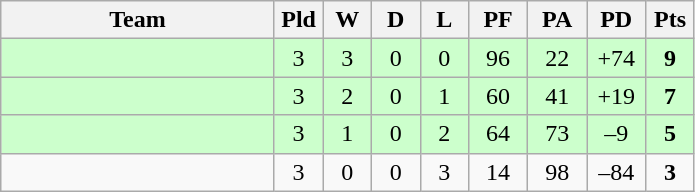<table class="wikitable" style="text-align:center;">
<tr>
<th width=175>Team</th>
<th width=25 abbr="Played">Pld</th>
<th width=25 abbr="Won">W</th>
<th width=25 abbr="Drawn">D</th>
<th width=25 abbr="Lost">L</th>
<th width=32 abbr="Points for">PF</th>
<th width=32 abbr="Points against">PA</th>
<th width=32 abbr="Points difference">PD</th>
<th width=25 abbr="Points">Pts</th>
</tr>
<tr bgcolor=ccffcc>
<td align=left></td>
<td>3</td>
<td>3</td>
<td>0</td>
<td>0</td>
<td>96</td>
<td>22</td>
<td>+74</td>
<td><strong>9</strong></td>
</tr>
<tr bgcolor=ccffcc>
<td align=left></td>
<td>3</td>
<td>2</td>
<td>0</td>
<td>1</td>
<td>60</td>
<td>41</td>
<td>+19</td>
<td><strong>7</strong></td>
</tr>
<tr bgcolor=ccffcc>
<td align=left></td>
<td>3</td>
<td>1</td>
<td>0</td>
<td>2</td>
<td>64</td>
<td>73</td>
<td>–9</td>
<td><strong>5</strong></td>
</tr>
<tr>
<td align=left></td>
<td>3</td>
<td>0</td>
<td>0</td>
<td>3</td>
<td>14</td>
<td>98</td>
<td>–84</td>
<td><strong>3</strong></td>
</tr>
</table>
